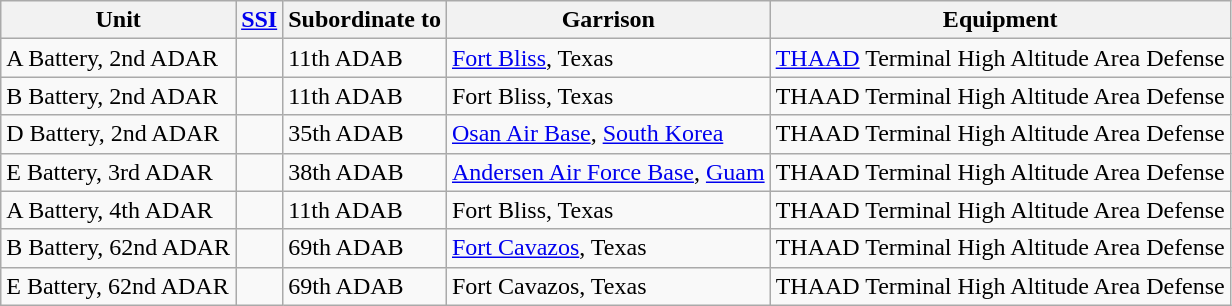<table class="wikitable sortable">
<tr>
<th>Unit</th>
<th><a href='#'>SSI</a></th>
<th>Subordinate to</th>
<th>Garrison</th>
<th>Equipment</th>
</tr>
<tr>
<td>A Battery, 2nd ADAR</td>
<td></td>
<td>11th ADAB</td>
<td><a href='#'>Fort Bliss</a>, Texas</td>
<td><a href='#'>THAAD</a> Terminal High Altitude Area Defense</td>
</tr>
<tr>
<td>B Battery, 2nd ADAR</td>
<td></td>
<td>11th ADAB</td>
<td>Fort Bliss, Texas</td>
<td>THAAD Terminal High Altitude Area Defense</td>
</tr>
<tr>
<td>D Battery, 2nd ADAR</td>
<td></td>
<td>35th ADAB</td>
<td><a href='#'>Osan Air Base</a>, <a href='#'>South Korea</a></td>
<td>THAAD Terminal High Altitude Area Defense</td>
</tr>
<tr>
<td>E Battery, 3rd ADAR</td>
<td></td>
<td>38th ADAB</td>
<td><a href='#'>Andersen Air Force Base</a>, <a href='#'>Guam</a></td>
<td>THAAD Terminal High Altitude Area Defense</td>
</tr>
<tr>
<td>A Battery, 4th ADAR</td>
<td></td>
<td>11th ADAB</td>
<td>Fort Bliss, Texas</td>
<td>THAAD Terminal High Altitude Area Defense</td>
</tr>
<tr>
<td>B Battery, 62nd ADAR</td>
<td></td>
<td>69th ADAB</td>
<td><a href='#'>Fort Cavazos</a>, Texas</td>
<td>THAAD Terminal High Altitude Area Defense</td>
</tr>
<tr>
<td>E Battery, 62nd ADAR</td>
<td></td>
<td>69th ADAB</td>
<td>Fort Cavazos, Texas</td>
<td>THAAD Terminal High Altitude Area Defense</td>
</tr>
</table>
